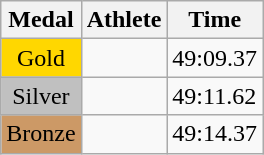<table class="wikitable">
<tr>
<th>Medal</th>
<th>Athlete</th>
<th>Time</th>
</tr>
<tr>
<td style="text-align:center;background-color:gold;">Gold</td>
<td></td>
<td>49:09.37</td>
</tr>
<tr>
<td style="text-align:center;background-color:silver;">Silver</td>
<td></td>
<td>49:11.62</td>
</tr>
<tr>
<td style="text-align:center;background-color:#CC9966;">Bronze</td>
<td></td>
<td>49:14.37</td>
</tr>
</table>
